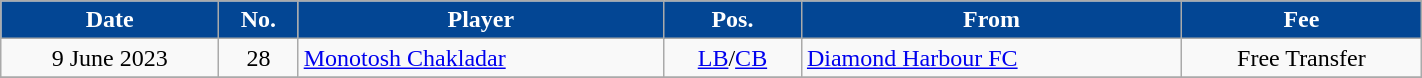<table class="wikitable plainrowheaders sortable" style="text-align:center;width:75%;">
<tr>
<th scope="col" style="background-color:#034694;color:#FFFFFF">Date</th>
<th scope="col" style="background-color:#034694;color:#FFFFFF">No.</th>
<th scope="col" style="background-color:#034694;color:#FFFFFF">Player</th>
<th scope="col" style="background-color:#034694;color:#FFFFFF">Pos.</th>
<th scope="col" style="background-color:#034694;color:#FFFFFF">From</th>
<th scope="col" style="background-color:#034694;color:#FFFFFF" data-sort-type="currency">Fee</th>
</tr>
<tr>
<td>9 June 2023</td>
<td>28</td>
<td align=left> <a href='#'>Monotosh Chakladar</a></td>
<td><a href='#'>LB</a>/<a href='#'>CB</a></td>
<td align=left> <a href='#'>Diamond Harbour FC</a></td>
<td>Free Transfer</td>
</tr>
<tr>
</tr>
</table>
